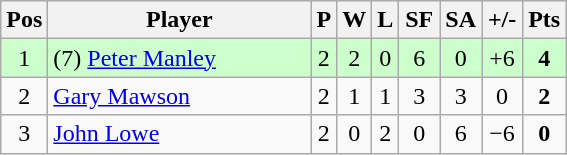<table class="wikitable" style="text-align:center; margin: 1em auto 1em auto, align:left">
<tr>
<th width=20>Pos</th>
<th width=168>Player</th>
<th width=3>P</th>
<th width=3>W</th>
<th width=3>L</th>
<th width=20>SF</th>
<th width=20>SA</th>
<th width=20>+/-</th>
<th width=20>Pts</th>
</tr>
<tr align=center style="background: #ccffcc;">
<td>1</td>
<td align="left"> (7) <a href='#'>Peter Manley</a></td>
<td>2</td>
<td>2</td>
<td>0</td>
<td>6</td>
<td>0</td>
<td>+6</td>
<td><strong>4</strong></td>
</tr>
<tr align=center>
<td>2</td>
<td align="left"> <a href='#'>Gary Mawson</a></td>
<td>2</td>
<td>1</td>
<td>1</td>
<td>3</td>
<td>3</td>
<td>0</td>
<td><strong>2</strong></td>
</tr>
<tr align=center>
<td>3</td>
<td align="left"> <a href='#'>John Lowe</a></td>
<td>2</td>
<td>0</td>
<td>2</td>
<td>0</td>
<td>6</td>
<td>−6</td>
<td><strong>0</strong></td>
</tr>
</table>
